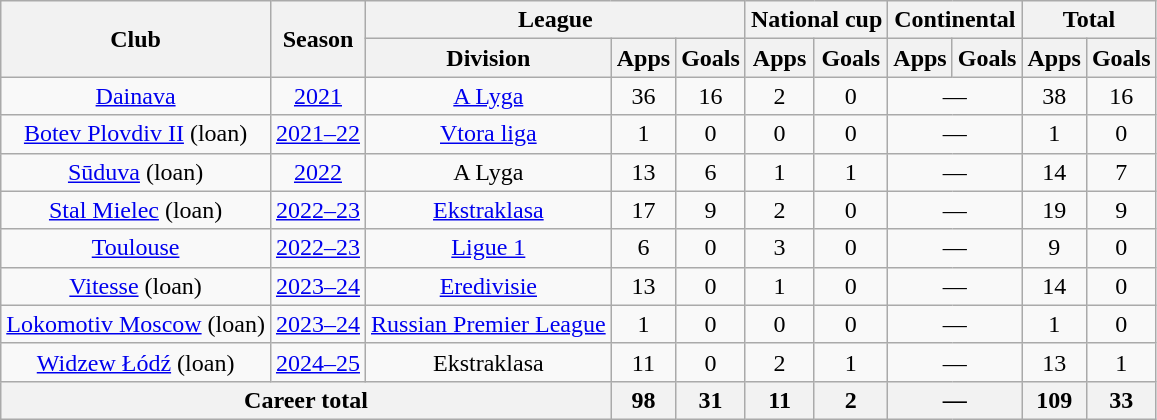<table class="wikitable" style="text-align:center">
<tr>
<th rowspan=2>Club</th>
<th rowspan=2>Season</th>
<th colspan=3>League</th>
<th colspan=2>National cup</th>
<th colspan=2>Continental</th>
<th colspan=2>Total</th>
</tr>
<tr>
<th>Division</th>
<th>Apps</th>
<th>Goals</th>
<th>Apps</th>
<th>Goals</th>
<th>Apps</th>
<th>Goals</th>
<th>Apps</th>
<th>Goals</th>
</tr>
<tr>
<td><a href='#'>Dainava</a></td>
<td><a href='#'>2021</a></td>
<td><a href='#'>A Lyga</a></td>
<td>36</td>
<td>16</td>
<td>2</td>
<td>0</td>
<td colspan=2>—</td>
<td>38</td>
<td>16</td>
</tr>
<tr>
<td><a href='#'>Botev Plovdiv II</a> (loan)</td>
<td><a href='#'>2021–22</a></td>
<td><a href='#'>Vtora liga</a></td>
<td>1</td>
<td>0</td>
<td>0</td>
<td>0</td>
<td colspan=2>—</td>
<td>1</td>
<td>0</td>
</tr>
<tr>
<td><a href='#'>Sūduva</a> (loan)</td>
<td><a href='#'>2022</a></td>
<td>A Lyga</td>
<td>13</td>
<td>6</td>
<td>1</td>
<td>1</td>
<td colspan=2>—</td>
<td>14</td>
<td>7</td>
</tr>
<tr>
<td><a href='#'>Stal Mielec</a> (loan)</td>
<td><a href='#'>2022–23</a></td>
<td><a href='#'>Ekstraklasa</a></td>
<td>17</td>
<td>9</td>
<td>2</td>
<td>0</td>
<td colspan=2>—</td>
<td>19</td>
<td>9</td>
</tr>
<tr>
<td><a href='#'>Toulouse</a></td>
<td><a href='#'>2022–23</a></td>
<td><a href='#'>Ligue 1</a></td>
<td>6</td>
<td>0</td>
<td>3</td>
<td>0</td>
<td colspan=2>—</td>
<td>9</td>
<td>0</td>
</tr>
<tr>
<td><a href='#'>Vitesse</a> (loan)</td>
<td><a href='#'>2023–24</a></td>
<td><a href='#'>Eredivisie</a></td>
<td>13</td>
<td>0</td>
<td>1</td>
<td>0</td>
<td colspan=2>—</td>
<td>14</td>
<td>0</td>
</tr>
<tr>
<td><a href='#'>Lokomotiv Moscow</a> (loan)</td>
<td><a href='#'>2023–24</a></td>
<td><a href='#'>Russian Premier League</a></td>
<td>1</td>
<td>0</td>
<td>0</td>
<td>0</td>
<td colspan=2>—</td>
<td>1</td>
<td>0</td>
</tr>
<tr>
<td><a href='#'>Widzew Łódź</a> (loan)</td>
<td><a href='#'>2024–25</a></td>
<td>Ekstraklasa</td>
<td>11</td>
<td>0</td>
<td>2</td>
<td>1</td>
<td colspan=2>—</td>
<td>13</td>
<td>1</td>
</tr>
<tr>
<th colspan=3>Career total</th>
<th>98</th>
<th>31</th>
<th>11</th>
<th>2</th>
<th colspan=2>—</th>
<th>109</th>
<th>33</th>
</tr>
</table>
